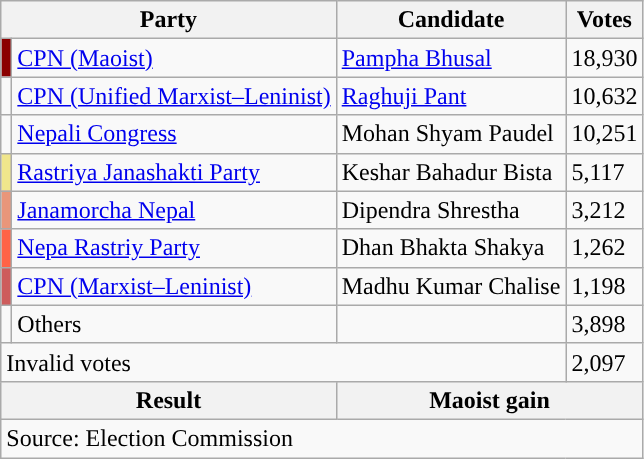<table class="wikitable">
<tr>
<th colspan="2">Party</th>
<th>Candidate</th>
<th>Votes</th>
</tr>
<tr>
<td style="background-color:darkred"></td>
<td><a href='#'>CPN (Maoist)</a></td>
<td><a href='#'>Pampha Bhusal</a></td>
<td>18,930</td>
</tr>
<tr>
<td style="background-color:"></td>
<td><a href='#'>CPN (Unified Marxist–Leninist)</a></td>
<td><a href='#'>Raghuji Pant</a></td>
<td>10,632</td>
</tr>
<tr>
<td style="background-color:"></td>
<td><a href='#'>Nepali Congress</a></td>
<td>Mohan Shyam Paudel</td>
<td>10,251</td>
</tr>
<tr>
<td style="background-color:khaki"></td>
<td><a href='#'>Rastriya Janashakti Party</a></td>
<td>Keshar Bahadur Bista</td>
<td>5,117</td>
</tr>
<tr>
<td style="background-color:darksalmon"></td>
<td><a href='#'>Janamorcha Nepal</a></td>
<td>Dipendra Shrestha</td>
<td>3,212</td>
</tr>
<tr>
<td style="background-color:tomato"></td>
<td><a href='#'>Nepa Rastriy Party</a></td>
<td>Dhan Bhakta Shakya</td>
<td>1,262</td>
</tr>
<tr>
<td style="background-color:indianred"></td>
<td><a href='#'>CPN (Marxist–Leninist)</a></td>
<td>Madhu Kumar Chalise</td>
<td>1,198</td>
</tr>
<tr>
<td></td>
<td>Others</td>
<td></td>
<td>3,898</td>
</tr>
<tr>
<td colspan="3">Invalid votes</td>
<td>2,097</td>
</tr>
<tr>
<th colspan="2">Result</th>
<th colspan="2">Maoist gain</th>
</tr>
<tr>
<td colspan="4">Source: Election Commission</td>
</tr>
</table>
